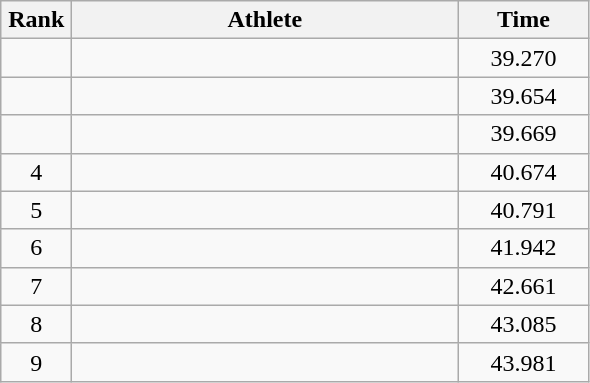<table class=wikitable style="text-align:center">
<tr>
<th width=40>Rank</th>
<th width=250>Athlete</th>
<th width=80>Time</th>
</tr>
<tr>
<td></td>
<td align=left></td>
<td>39.270</td>
</tr>
<tr>
<td></td>
<td align=left></td>
<td>39.654</td>
</tr>
<tr>
<td></td>
<td align=left></td>
<td>39.669</td>
</tr>
<tr>
<td>4</td>
<td align=left></td>
<td>40.674</td>
</tr>
<tr>
<td>5</td>
<td align=left></td>
<td>40.791</td>
</tr>
<tr>
<td>6</td>
<td align=left></td>
<td>41.942</td>
</tr>
<tr>
<td>7</td>
<td align=left></td>
<td>42.661</td>
</tr>
<tr>
<td>8</td>
<td align=left></td>
<td>43.085</td>
</tr>
<tr>
<td>9</td>
<td align=left></td>
<td>43.981</td>
</tr>
</table>
